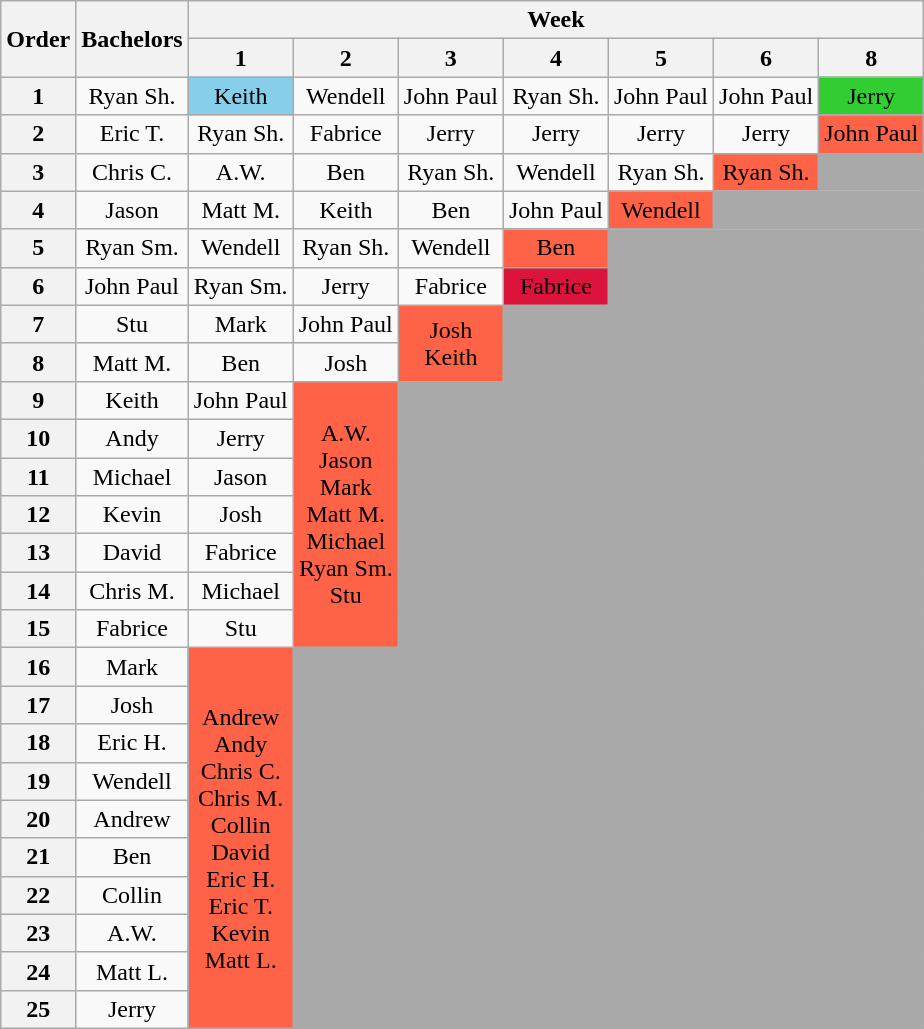<table class="wikitable" style="text-align:center">
<tr>
<th rowspan=2>Order</th>
<th rowspan=2>Bachelors</th>
<th colspan=8>Week</th>
</tr>
<tr>
<th>1</th>
<th>2</th>
<th>3</th>
<th>4</th>
<th>5</th>
<th>6</th>
<th>8</th>
</tr>
<tr>
<th>1</th>
<td>Ryan Sh.</td>
<td bgcolor="skyblue">Keith</td>
<td>Wendell</td>
<td>John Paul</td>
<td>Ryan Sh.</td>
<td>John Paul</td>
<td>John Paul</td>
<td bgcolor="limegreen">Jerry</td>
</tr>
<tr>
<th>2</th>
<td>Eric T.</td>
<td>Ryan Sh.</td>
<td>Fabrice</td>
<td>Jerry</td>
<td>Jerry</td>
<td>Jerry</td>
<td>Jerry</td>
<td bgcolor="tomato">John Paul</td>
</tr>
<tr>
<th>3</th>
<td>Chris C.</td>
<td>A.W.</td>
<td>Ben</td>
<td>Ryan Sh.</td>
<td>Wendell</td>
<td>Ryan Sh.</td>
<td bgcolor="tomato">Ryan Sh.</td>
<td bgcolor="darkgray" colspan="2"></td>
</tr>
<tr>
<th>4</th>
<td>Jason</td>
<td>Matt M.</td>
<td>Keith</td>
<td>Ben</td>
<td>John Paul</td>
<td bgcolor="tomato">Wendell</td>
<td bgcolor="darkgray" colspan="3"></td>
</tr>
<tr>
<th>5</th>
<td>Ryan Sm.</td>
<td>Wendell</td>
<td>Ryan Sh.</td>
<td>Wendell</td>
<td bgcolor="tomato">Ben</td>
<td bgcolor="darkgray" colspan="4"></td>
</tr>
<tr>
<th>6</th>
<td>John Paul</td>
<td>Ryan Sm.</td>
<td>Jerry</td>
<td>Fabrice</td>
<td bgcolor="crimson"><span>Fabrice</span></td>
<td bgcolor="darkgray" colspan="4"></td>
</tr>
<tr>
<th>7</th>
<td>Stu</td>
<td>Mark</td>
<td>John Paul</td>
<td bgcolor="tomato" rowspan="2">Josh<br>Keith</td>
<td bgcolor="darkgray" colspan="5" rowspan="2"></td>
</tr>
<tr>
<th>8</th>
<td>Matt M.</td>
<td>Ben</td>
<td>Josh</td>
</tr>
<tr>
<th>9</th>
<td>Keith</td>
<td>John Paul</td>
<td bgcolor="tomato" rowspan="7">A.W.<br>Jason<br>Mark<br>Matt M.<br>Michael<br>Ryan Sm.<br>Stu</td>
<td bgcolor="darkgray" colspan="7" rowspan="7"></td>
</tr>
<tr>
<th>10</th>
<td>Andy</td>
<td>Jerry</td>
</tr>
<tr>
<th>11</th>
<td>Michael</td>
<td>Jason</td>
</tr>
<tr>
<th>12</th>
<td>Kevin</td>
<td>Josh</td>
</tr>
<tr>
<th>13</th>
<td>David</td>
<td>Fabrice</td>
</tr>
<tr>
<th>14</th>
<td>Chris M.</td>
<td>Michael</td>
</tr>
<tr>
<th>15</th>
<td>Fabrice</td>
<td>Stu</td>
</tr>
<tr>
<th>16</th>
<td>Mark</td>
<td bgcolor="tomato" rowspan="10">Andrew<br>Andy<br>Chris C.<br>Chris M.<br>Collin<br>David<br>Eric H.<br>Eric T.<br>Kevin<br>Matt L.</td>
<td bgcolor="darkgray" colspan="8" rowspan="10"></td>
</tr>
<tr>
<th>17</th>
<td>Josh</td>
</tr>
<tr>
<th>18</th>
<td>Eric H.</td>
</tr>
<tr>
<th>19</th>
<td>Wendell</td>
</tr>
<tr>
<th>20</th>
<td>Andrew</td>
</tr>
<tr>
<th>21</th>
<td>Ben</td>
</tr>
<tr>
<th>22</th>
<td>Collin</td>
</tr>
<tr>
<th>23</th>
<td>A.W.</td>
</tr>
<tr>
<th>24</th>
<td>Matt L.</td>
</tr>
<tr>
<th>25</th>
<td>Jerry</td>
</tr>
</table>
